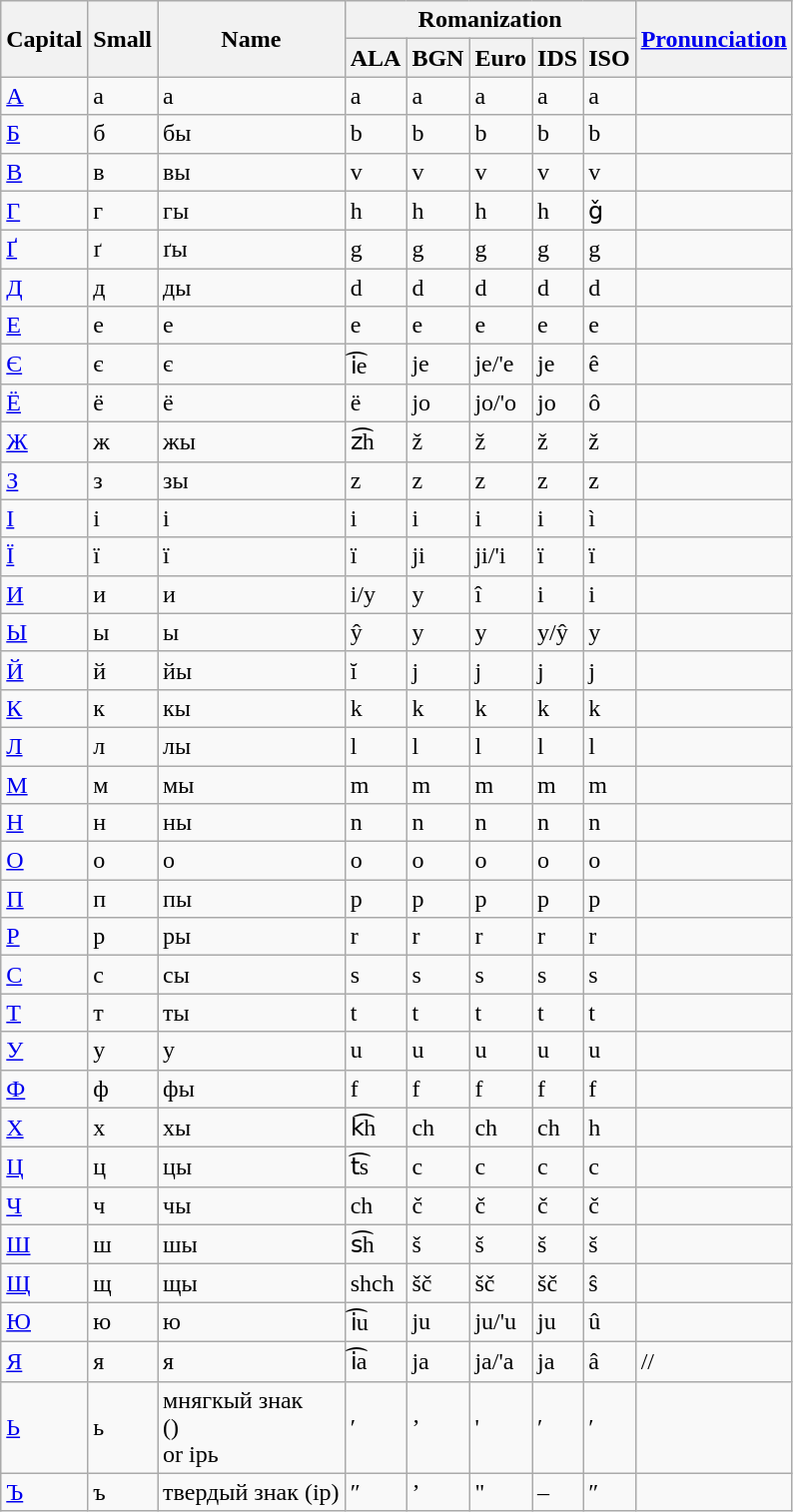<table class="wikitable">
<tr>
<th rowspan="2">Capital</th>
<th rowspan="2">Small</th>
<th rowspan="2">Name</th>
<th colspan="5">Romanization</th>
<th rowspan="2"><a href='#'>Pronunciation</a></th>
</tr>
<tr>
<th>ALA</th>
<th>BGN</th>
<th>Euro</th>
<th>IDS</th>
<th>ISO</th>
</tr>
<tr>
<td><a href='#'>А</a></td>
<td>а</td>
<td>a</td>
<td>a</td>
<td>a</td>
<td>a</td>
<td>a</td>
<td>a</td>
<td></td>
</tr>
<tr>
<td><a href='#'>Б</a></td>
<td>б</td>
<td>бы</td>
<td>b</td>
<td>b</td>
<td>b</td>
<td>b</td>
<td>b</td>
<td></td>
</tr>
<tr>
<td><a href='#'>В</a></td>
<td>в</td>
<td>вы</td>
<td>v</td>
<td>v</td>
<td>v</td>
<td>v</td>
<td>v</td>
<td></td>
</tr>
<tr>
<td><a href='#'>Г</a></td>
<td>г</td>
<td>гы</td>
<td>h</td>
<td>h</td>
<td>h</td>
<td>h</td>
<td>ǧ</td>
<td></td>
</tr>
<tr>
<td><a href='#'>Ґ</a></td>
<td>ґ</td>
<td>ґы</td>
<td>g</td>
<td>g</td>
<td>g</td>
<td>g</td>
<td>g</td>
<td></td>
</tr>
<tr>
<td><a href='#'>Д</a></td>
<td>д</td>
<td>ды</td>
<td>d</td>
<td>d</td>
<td>d</td>
<td>d</td>
<td>d</td>
<td></td>
</tr>
<tr>
<td><a href='#'>Е</a></td>
<td>е</td>
<td>e</td>
<td>e</td>
<td>e</td>
<td>e</td>
<td>e</td>
<td>e</td>
<td></td>
</tr>
<tr>
<td><a href='#'>Є</a></td>
<td>є</td>
<td>є</td>
<td>i͡e</td>
<td>je</td>
<td>je/'e</td>
<td>je</td>
<td>ê</td>
<td></td>
</tr>
<tr>
<td><a href='#'>Ё</a> </td>
<td>ё</td>
<td>ё</td>
<td>ë</td>
<td>jo</td>
<td>jo/'o</td>
<td>jo</td>
<td>ô</td>
<td></td>
</tr>
<tr>
<td><a href='#'>Ж</a></td>
<td>ж</td>
<td>жы</td>
<td>z͡h</td>
<td>ž</td>
<td>ž</td>
<td>ž</td>
<td>ž</td>
<td></td>
</tr>
<tr>
<td><a href='#'>З</a></td>
<td>з</td>
<td>зы</td>
<td>z</td>
<td>z</td>
<td>z</td>
<td>z</td>
<td>z</td>
<td></td>
</tr>
<tr>
<td><a href='#'>І</a> </td>
<td>і</td>
<td>i</td>
<td>i</td>
<td>i</td>
<td>i</td>
<td>i</td>
<td>ì</td>
<td></td>
</tr>
<tr>
<td><a href='#'>Ї</a> </td>
<td>ї</td>
<td>ї</td>
<td>ï</td>
<td>ji</td>
<td>ji/'i</td>
<td>ï</td>
<td>ï</td>
<td></td>
</tr>
<tr>
<td><a href='#'>И</a> </td>
<td>и</td>
<td>и</td>
<td>i/y</td>
<td>y</td>
<td>î</td>
<td>i</td>
<td>i</td>
<td></td>
</tr>
<tr>
<td><a href='#'>Ы</a> </td>
<td>ы</td>
<td>ы</td>
<td>ŷ</td>
<td>y</td>
<td>y</td>
<td>y/ŷ</td>
<td>y</td>
<td></td>
</tr>
<tr>
<td><a href='#'>Й</a></td>
<td>й</td>
<td>йы</td>
<td>ĭ</td>
<td>j</td>
<td>j</td>
<td>j</td>
<td>j</td>
<td></td>
</tr>
<tr>
<td><a href='#'>К</a></td>
<td>к</td>
<td>кы</td>
<td>k</td>
<td>k</td>
<td>k</td>
<td>k</td>
<td>k</td>
<td></td>
</tr>
<tr>
<td><a href='#'>Л</a></td>
<td>л</td>
<td>лы</td>
<td>l</td>
<td>l</td>
<td>l</td>
<td>l</td>
<td>l</td>
<td></td>
</tr>
<tr>
<td><a href='#'>М</a></td>
<td>м</td>
<td>мы</td>
<td>m</td>
<td>m</td>
<td>m</td>
<td>m</td>
<td>m</td>
<td></td>
</tr>
<tr>
<td><a href='#'>Н</a></td>
<td>н</td>
<td>ны</td>
<td>n</td>
<td>n</td>
<td>n</td>
<td>n</td>
<td>n</td>
<td></td>
</tr>
<tr>
<td><a href='#'>О</a></td>
<td>о</td>
<td>o</td>
<td>o</td>
<td>o</td>
<td>o</td>
<td>o</td>
<td>o</td>
<td></td>
</tr>
<tr>
<td><a href='#'>П</a></td>
<td>п</td>
<td>пы</td>
<td>p</td>
<td>p</td>
<td>p</td>
<td>p</td>
<td>p</td>
<td></td>
</tr>
<tr>
<td><a href='#'>Р</a></td>
<td>р</td>
<td>ры</td>
<td>r</td>
<td>r</td>
<td>r</td>
<td>r</td>
<td>r</td>
<td></td>
</tr>
<tr>
<td><a href='#'>С</a></td>
<td>с</td>
<td>сы</td>
<td>s</td>
<td>s</td>
<td>s</td>
<td>s</td>
<td>s</td>
<td></td>
</tr>
<tr>
<td><a href='#'>Т</a></td>
<td>т</td>
<td>ты</td>
<td>t</td>
<td>t</td>
<td>t</td>
<td>t</td>
<td>t</td>
<td></td>
</tr>
<tr>
<td><a href='#'>У</a></td>
<td>у</td>
<td>у</td>
<td>u</td>
<td>u</td>
<td>u</td>
<td>u</td>
<td>u</td>
<td></td>
</tr>
<tr>
<td><a href='#'>Ф</a></td>
<td>ф</td>
<td>фы</td>
<td>f</td>
<td>f</td>
<td>f</td>
<td>f</td>
<td>f</td>
<td></td>
</tr>
<tr>
<td><a href='#'>Х</a></td>
<td>х</td>
<td>хы</td>
<td>k͡h</td>
<td>ch</td>
<td>ch</td>
<td>ch</td>
<td>h</td>
<td></td>
</tr>
<tr>
<td><a href='#'>Ц</a></td>
<td>ц</td>
<td>цы</td>
<td>t͡s</td>
<td>c</td>
<td>c</td>
<td>c</td>
<td>c</td>
<td></td>
</tr>
<tr>
<td><a href='#'>Ч</a></td>
<td>ч</td>
<td>чы</td>
<td>ch</td>
<td>č</td>
<td>č</td>
<td>č</td>
<td>č</td>
<td></td>
</tr>
<tr>
<td><a href='#'>Ш</a></td>
<td>ш</td>
<td>шы</td>
<td>s͡h</td>
<td>š</td>
<td>š</td>
<td>š</td>
<td>š</td>
<td></td>
</tr>
<tr>
<td><a href='#'>Щ</a></td>
<td>щ</td>
<td>щы</td>
<td>shch</td>
<td>šč</td>
<td>šč</td>
<td>šč</td>
<td>ŝ</td>
<td></td>
</tr>
<tr>
<td><a href='#'>Ю</a></td>
<td>ю</td>
<td>ю</td>
<td>і͡u</td>
<td>ju</td>
<td>ju/'u</td>
<td>ju</td>
<td>û</td>
<td></td>
</tr>
<tr>
<td><a href='#'>Я</a></td>
<td>я</td>
<td>я</td>
<td>i͡a</td>
<td>ja</td>
<td>ja/'a</td>
<td>ja</td>
<td>â</td>
<td>//</td>
</tr>
<tr>
<td><a href='#'>Ь</a> </td>
<td>ь</td>
<td>мнягкый знак <br> () <br> or ірь</td>
<td>′</td>
<td>’</td>
<td>'</td>
<td>′</td>
<td>′</td>
<td></td>
</tr>
<tr>
<td><a href='#'>Ъ</a> </td>
<td>ъ</td>
<td>твердый знак (ір)</td>
<td>″</td>
<td>’</td>
<td>"</td>
<td>–</td>
<td>″</td>
<td></td>
</tr>
</table>
